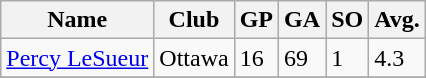<table class="wikitable">
<tr>
<th>Name</th>
<th>Club</th>
<th>GP</th>
<th>GA</th>
<th>SO</th>
<th>Avg.</th>
</tr>
<tr>
<td><a href='#'>Percy LeSueur</a></td>
<td>Ottawa</td>
<td>16</td>
<td>69</td>
<td>1</td>
<td>4.3</td>
</tr>
<tr>
</tr>
</table>
